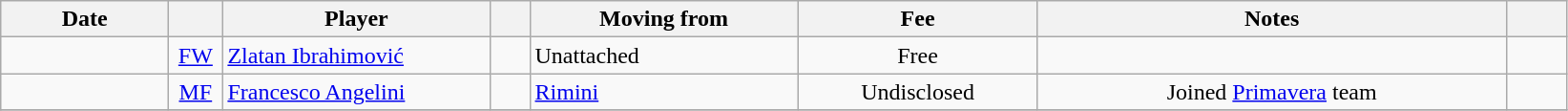<table class="wikitable sortable">
<tr>
<th style="width:110px">Date</th>
<th style="width:30px"></th>
<th style="width:180px">Player</th>
<th style="width:20px"></th>
<th style="width:180px">Moving from</th>
<th style="width:160px">Fee</th>
<th style="width:320px" class="unsortable">Notes</th>
<th style="width:35px"></th>
</tr>
<tr>
<td></td>
<td style="text-align:center"><a href='#'>FW</a></td>
<td> <a href='#'>Zlatan Ibrahimović</a></td>
<td style="text-align:center"></td>
<td>Unattached</td>
<td style="text-align:center">Free</td>
<td style="text-align:center"></td>
<td></td>
</tr>
<tr>
<td></td>
<td style="text-align:center"><a href='#'>MF</a></td>
<td> <a href='#'>Francesco Angelini</a></td>
<td style="text-align:center"></td>
<td> <a href='#'>Rimini</a></td>
<td style="text-align:center">Undisclosed</td>
<td style="text-align:center">Joined <a href='#'>Primavera</a> team</td>
<td></td>
</tr>
<tr>
</tr>
</table>
